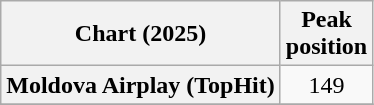<table class="wikitable plainrowheaders" style="text-align:center">
<tr>
<th scope="col">Chart (2025)</th>
<th scope="col">Peak<br>position</th>
</tr>
<tr>
<th scope="row">Moldova Airplay (TopHit)</th>
<td>149</td>
</tr>
<tr>
</tr>
</table>
